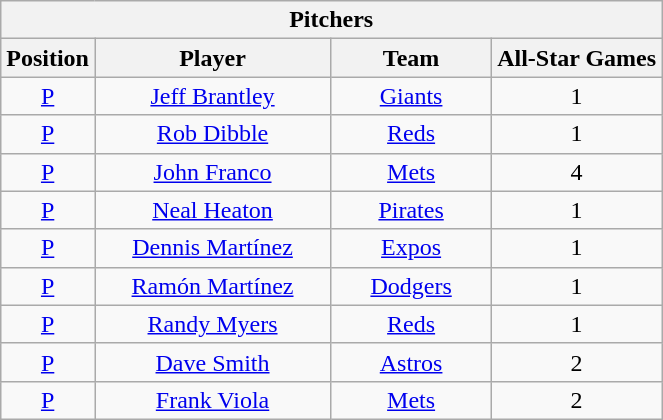<table class="wikitable" style="font-size: 100%; text-align:center;">
<tr>
<th colspan="4">Pitchers</th>
</tr>
<tr>
<th>Position</th>
<th width="150">Player</th>
<th width="100">Team</th>
<th>All-Star Games</th>
</tr>
<tr>
<td><a href='#'>P</a></td>
<td><a href='#'>Jeff Brantley</a></td>
<td><a href='#'>Giants</a></td>
<td>1</td>
</tr>
<tr>
<td><a href='#'>P</a></td>
<td><a href='#'>Rob Dibble</a></td>
<td><a href='#'>Reds</a></td>
<td>1</td>
</tr>
<tr>
<td><a href='#'>P</a></td>
<td><a href='#'>John Franco</a></td>
<td><a href='#'>Mets</a></td>
<td>4</td>
</tr>
<tr>
<td><a href='#'>P</a></td>
<td><a href='#'>Neal Heaton</a></td>
<td><a href='#'>Pirates</a></td>
<td>1</td>
</tr>
<tr>
<td><a href='#'>P</a></td>
<td><a href='#'>Dennis Martínez</a></td>
<td><a href='#'>Expos</a></td>
<td>1</td>
</tr>
<tr>
<td><a href='#'>P</a></td>
<td><a href='#'>Ramón Martínez</a></td>
<td><a href='#'>Dodgers</a></td>
<td>1</td>
</tr>
<tr>
<td><a href='#'>P</a></td>
<td><a href='#'>Randy Myers</a></td>
<td><a href='#'>Reds</a></td>
<td>1</td>
</tr>
<tr>
<td><a href='#'>P</a></td>
<td><a href='#'>Dave Smith</a></td>
<td><a href='#'>Astros</a></td>
<td>2</td>
</tr>
<tr>
<td><a href='#'>P</a></td>
<td><a href='#'>Frank Viola</a></td>
<td><a href='#'>Mets</a></td>
<td>2</td>
</tr>
</table>
